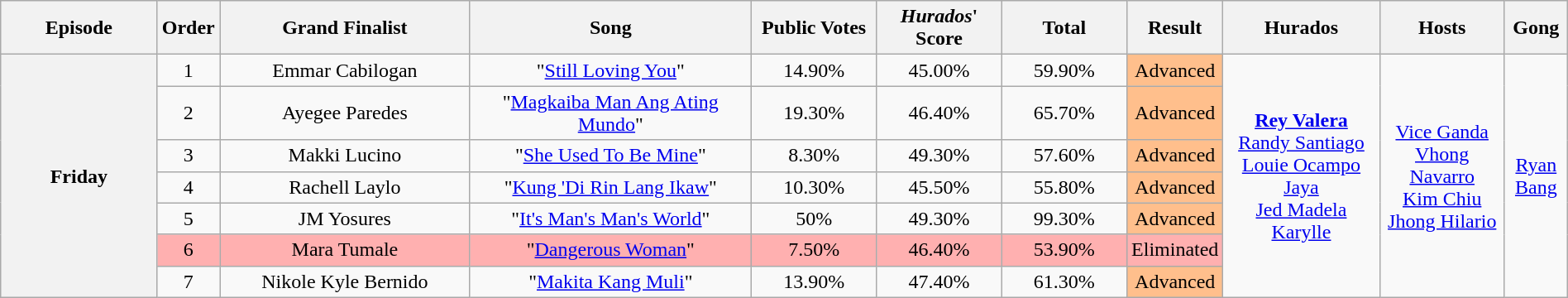<table class="wikitable" style="text-align:center; width:100%; font-size:100%">
<tr>
<th width="10%">Episode</th>
<th width="4%">Order</th>
<th width="16%">Grand Finalist</th>
<th width="18%">Song</th>
<th width="8%">Public Votes</th>
<th width="8%"><em>Hurados</em>' Score</th>
<th width="8%">Total</th>
<th width="15">Result</th>
<th width="10%">Hurados</th>
<th width="8%">Hosts</th>
<th width="4%">Gong</th>
</tr>
<tr>
<th rowspan="7">Friday<br><small></small></th>
<td>1</td>
<td>Emmar Cabilogan</td>
<td>"<a href='#'>Still Loving You</a>"</td>
<td>14.90%</td>
<td>45.00%</td>
<td>59.90%</td>
<td style="background-color:#FFBF8C;">Advanced</td>
<td rowspan="7"><strong><a href='#'>Rey Valera</a></strong><br><a href='#'>Randy Santiago</a> <br><a href='#'>Louie Ocampo</a><br><a href='#'>Jaya</a> <br> <a href='#'>Jed Madela</a> <br> <a href='#'>Karylle</a></td>
<td rowspan="7"><a href='#'>Vice Ganda</a> <br> <a href='#'>Vhong Navarro</a> <br> <a href='#'>Kim Chiu</a> <br> <a href='#'>Jhong Hilario</a></td>
<td rowspan="7"><a href='#'>Ryan Bang</a></td>
</tr>
<tr>
<td>2</td>
<td>Ayegee Paredes</td>
<td>"<a href='#'>Magkaiba Man Ang Ating Mundo</a>"</td>
<td>19.30%</td>
<td>46.40%</td>
<td>65.70%</td>
<td style="background-color:#FFBF8C;">Advanced</td>
</tr>
<tr>
<td>3</td>
<td>Makki Lucino</td>
<td>"<a href='#'>She Used To Be Mine</a>"</td>
<td>8.30%</td>
<td>49.30%</td>
<td>57.60%</td>
<td style="background-color:#FFBF8C;">Advanced</td>
</tr>
<tr>
<td>4</td>
<td>Rachell Laylo</td>
<td>"<a href='#'>Kung 'Di Rin Lang Ikaw</a>"</td>
<td>10.30%</td>
<td>45.50%</td>
<td>55.80%</td>
<td style="background-color:#FFBF8C;">Advanced</td>
</tr>
<tr>
<td>5</td>
<td>JM Yosures</td>
<td>"<a href='#'>It's Man's Man's World</a>"</td>
<td>50%</td>
<td>49.30%</td>
<td>99.30%</td>
<td style="background-color:#FFBF8C;">Advanced</td>
</tr>
<tr>
<td style="background-color:#FFb0b0;">6</td>
<td style="background-color:#FFb0b0;">Mara Tumale</td>
<td style="background-color:#FFb0b0;">"<a href='#'>Dangerous Woman</a>"</td>
<td style="background-color:#FFb0b0;">7.50%</td>
<td style="background-color:#FFb0b0;">46.40%</td>
<td style="background-color:#FFb0b0;">53.90%</td>
<td style="background-color:#FFb0b0;">Eliminated</td>
</tr>
<tr>
<td>7</td>
<td>Nikole Kyle Bernido</td>
<td>"<a href='#'>Makita Kang Muli</a>"</td>
<td>13.90%</td>
<td>47.40%</td>
<td>61.30%</td>
<td style="background-color:#FFBF8C;">Advanced</td>
</tr>
</table>
